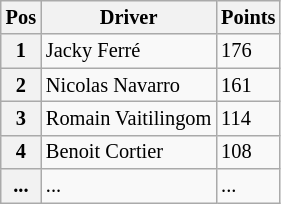<table class="wikitable" style="font-size:85%">
<tr>
<th>Pos</th>
<th>Driver</th>
<th>Points</th>
</tr>
<tr>
<th>1</th>
<td> Jacky Ferré</td>
<td>176</td>
</tr>
<tr>
<th>2</th>
<td> Nicolas Navarro</td>
<td>161</td>
</tr>
<tr>
<th>3</th>
<td> Romain Vaitilingom</td>
<td>114</td>
</tr>
<tr>
<th>4</th>
<td> Benoit Cortier</td>
<td>108</td>
</tr>
<tr>
<th>...</th>
<td>...</td>
<td>...</td>
</tr>
</table>
